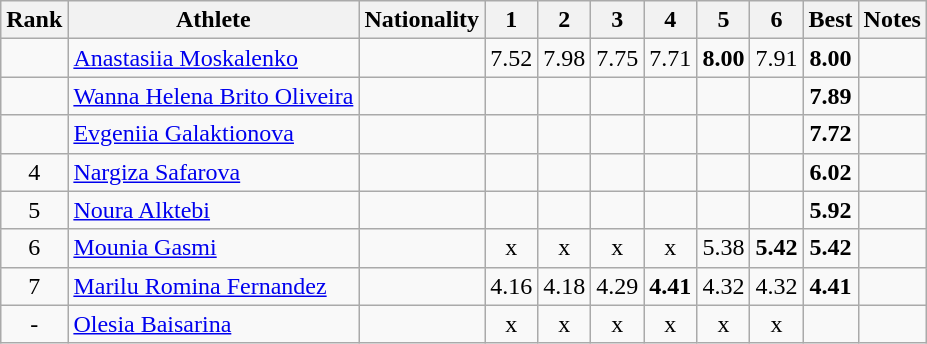<table class="wikitable sortable" style="text-align:center">
<tr>
<th>Rank</th>
<th>Athlete</th>
<th>Nationality</th>
<th>1</th>
<th>2</th>
<th>3</th>
<th>4</th>
<th>5</th>
<th>6</th>
<th>Best</th>
<th>Notes</th>
</tr>
<tr>
<td></td>
<td align="left"><a href='#'>Anastasiia Moskalenko</a></td>
<td align="left"></td>
<td>7.52</td>
<td>7.98</td>
<td>7.75</td>
<td>7.71</td>
<td><strong>8.00</strong></td>
<td>7.91</td>
<td><strong>8.00</strong></td>
<td><strong></strong></td>
</tr>
<tr>
<td></td>
<td align="left"><a href='#'>Wanna Helena Brito Oliveira</a></td>
<td align="left"></td>
<td></td>
<td></td>
<td></td>
<td></td>
<td></td>
<td></td>
<td><strong>7.89</strong></td>
<td></td>
</tr>
<tr>
<td></td>
<td align="left"><a href='#'>Evgeniia Galaktionova</a></td>
<td align="left"></td>
<td></td>
<td></td>
<td></td>
<td></td>
<td></td>
<td></td>
<td><strong>7.72</strong></td>
<td></td>
</tr>
<tr>
<td>4</td>
<td align="left"><a href='#'>Nargiza Safarova</a></td>
<td align="left"></td>
<td></td>
<td></td>
<td></td>
<td></td>
<td></td>
<td></td>
<td><strong>6.02</strong></td>
<td></td>
</tr>
<tr>
<td>5</td>
<td align="left"><a href='#'>Noura Alktebi</a></td>
<td align="left"></td>
<td></td>
<td></td>
<td></td>
<td></td>
<td></td>
<td></td>
<td><strong>5.92</strong></td>
<td></td>
</tr>
<tr>
<td>6</td>
<td align="left"><a href='#'>Mounia Gasmi</a></td>
<td align="left"></td>
<td>x</td>
<td>x</td>
<td>x</td>
<td>x</td>
<td>5.38</td>
<td><strong>5.42</strong></td>
<td><strong>5.42</strong></td>
<td></td>
</tr>
<tr>
<td>7</td>
<td align="left"><a href='#'>Marilu Romina Fernandez</a></td>
<td align="left"></td>
<td>4.16</td>
<td>4.18</td>
<td>4.29</td>
<td><strong>4.41</strong></td>
<td>4.32</td>
<td>4.32</td>
<td><strong>4.41</strong></td>
<td></td>
</tr>
<tr>
<td>-</td>
<td align="left"><a href='#'>Olesia Baisarina</a></td>
<td align="left"></td>
<td>x</td>
<td>x</td>
<td>x</td>
<td>x</td>
<td>x</td>
<td>x</td>
<td><strong></strong></td>
<td></td>
</tr>
</table>
